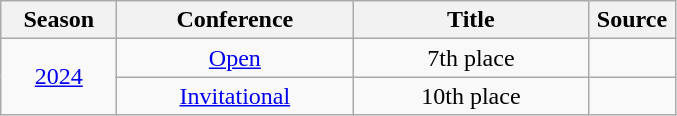<table class="wikitable">
<tr>
<th width=70px>Season</th>
<th width=150px>Conference</th>
<th width=150px>Title</th>
<th width=50px>Source</th>
</tr>
<tr align=center>
<td rowspan=2><a href='#'>2024</a></td>
<td><a href='#'>Open</a></td>
<td>7th place</td>
<td></td>
</tr>
<tr align=center>
<td><a href='#'>Invitational</a></td>
<td>10th place</td>
<td></td>
</tr>
</table>
